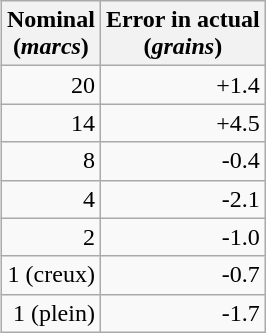<table class="wikitable" style="float:right; clear:right;">
<tr>
<th>Nominal<br>(<em>marcs</em>)</th>
<th>Error in actual<br>(<em>grains</em>)</th>
</tr>
<tr>
<td align=right>20</td>
<td align=right>+1.4</td>
</tr>
<tr>
<td align=right>14</td>
<td align=right>+4.5</td>
</tr>
<tr>
<td align=right>8</td>
<td align=right>-0.4</td>
</tr>
<tr>
<td align=right>4</td>
<td align=right>-2.1</td>
</tr>
<tr>
<td align=right>2</td>
<td align=right>-1.0</td>
</tr>
<tr>
<td align=right>1 (creux)</td>
<td align=right>-0.7</td>
</tr>
<tr>
<td align=right>1 (plein)</td>
<td align=right>-1.7</td>
</tr>
</table>
